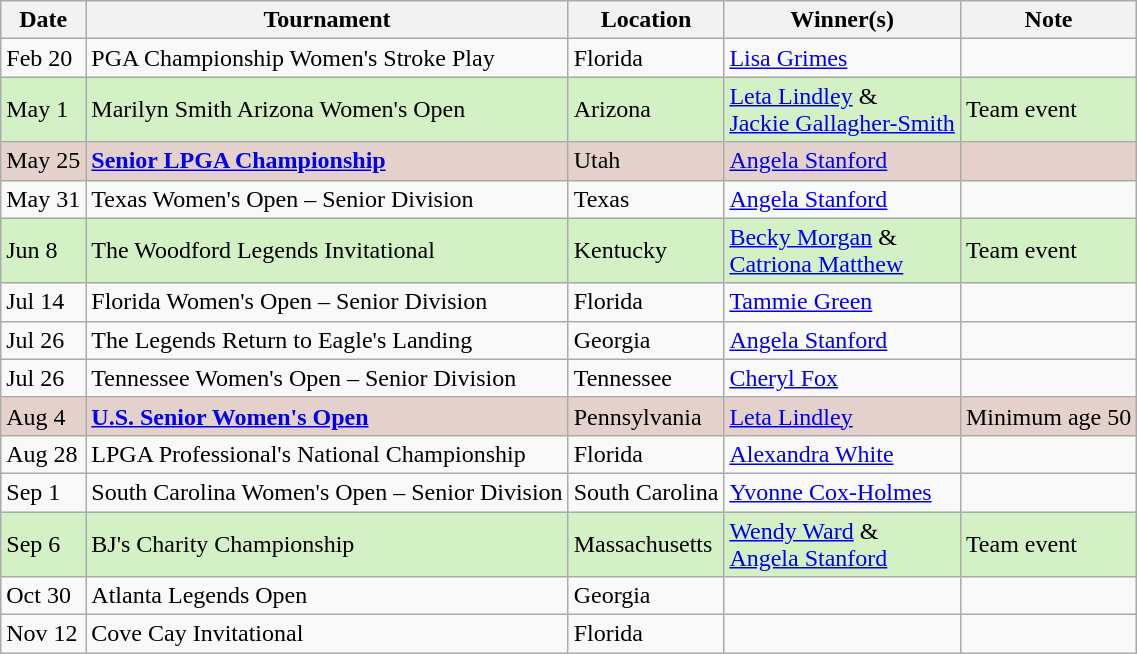<table class="wikitable">
<tr>
<th>Date</th>
<th>Tournament</th>
<th>Location</th>
<th>Winner(s)</th>
<th>Note</th>
</tr>
<tr>
<td>Feb 20</td>
<td>PGA Championship Women's Stroke Play</td>
<td>Florida</td>
<td> <a href='#'>Lisa Grimes</a></td>
<td></td>
</tr>
<tr style="background:#D4F1C5;">
<td>May 1</td>
<td>Marilyn Smith Arizona Women's Open</td>
<td>Arizona</td>
<td> <a href='#'>Leta Lindley</a> & <br>  <a href='#'>Jackie Gallagher-Smith</a></td>
<td>Team event</td>
</tr>
<tr style="background:#e5d1cb;">
<td>May 25</td>
<td><strong><a href='#'>Senior LPGA Championship</a></strong></td>
<td>Utah</td>
<td> <a href='#'>Angela Stanford</a></td>
<td></td>
</tr>
<tr>
<td>May 31</td>
<td>Texas Women's Open – Senior Division</td>
<td>Texas</td>
<td> <a href='#'>Angela Stanford</a></td>
<td></td>
</tr>
<tr style="background:#D4F1C5;">
<td>Jun 8</td>
<td>The Woodford Legends Invitational</td>
<td>Kentucky</td>
<td> <a href='#'>Becky Morgan</a> & <br> <a href='#'>Catriona Matthew</a></td>
<td>Team event</td>
</tr>
<tr>
<td>Jul 14</td>
<td>Florida Women's Open – Senior Division</td>
<td>Florida</td>
<td> <a href='#'>Tammie Green</a></td>
<td></td>
</tr>
<tr>
<td>Jul 26</td>
<td>The Legends Return to Eagle's Landing</td>
<td>Georgia</td>
<td> <a href='#'>Angela Stanford</a></td>
<td></td>
</tr>
<tr>
<td>Jul 26</td>
<td>Tennessee Women's Open – Senior Division</td>
<td>Tennessee</td>
<td> <a href='#'>Cheryl Fox</a></td>
<td></td>
</tr>
<tr style="background:#e5d1cb;">
<td>Aug 4</td>
<td><strong><a href='#'>U.S. Senior Women's Open</a></strong></td>
<td>Pennsylvania</td>
<td> <a href='#'>Leta Lindley</a></td>
<td>Minimum age 50</td>
</tr>
<tr>
<td>Aug 28</td>
<td>LPGA Professional's National Championship</td>
<td>Florida</td>
<td> <a href='#'>Alexandra White</a></td>
<td></td>
</tr>
<tr>
<td>Sep 1</td>
<td>South Carolina Women's Open – Senior Division</td>
<td>South Carolina</td>
<td> <a href='#'>Yvonne Cox-Holmes</a></td>
<td></td>
</tr>
<tr style="background:#D4F1C5;">
<td>Sep 6</td>
<td>BJ's Charity Championship</td>
<td>Massachusetts</td>
<td> <a href='#'>Wendy Ward</a> &<br> <a href='#'>Angela Stanford</a></td>
<td>Team event</td>
</tr>
<tr>
<td>Oct 30</td>
<td>Atlanta Legends Open</td>
<td>Georgia</td>
<td></td>
<td></td>
</tr>
<tr>
<td>Nov 12</td>
<td>Cove Cay Invitational</td>
<td>Florida</td>
<td></td>
<td></td>
</tr>
</table>
